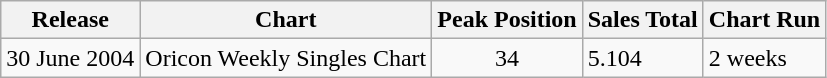<table class="wikitable">
<tr>
<th>Release</th>
<th>Chart</th>
<th>Peak Position</th>
<th>Sales Total</th>
<th>Chart Run</th>
</tr>
<tr>
<td>30 June 2004</td>
<td>Oricon Weekly Singles Chart</td>
<td align="center">34</td>
<td>5.104</td>
<td>2 weeks</td>
</tr>
</table>
